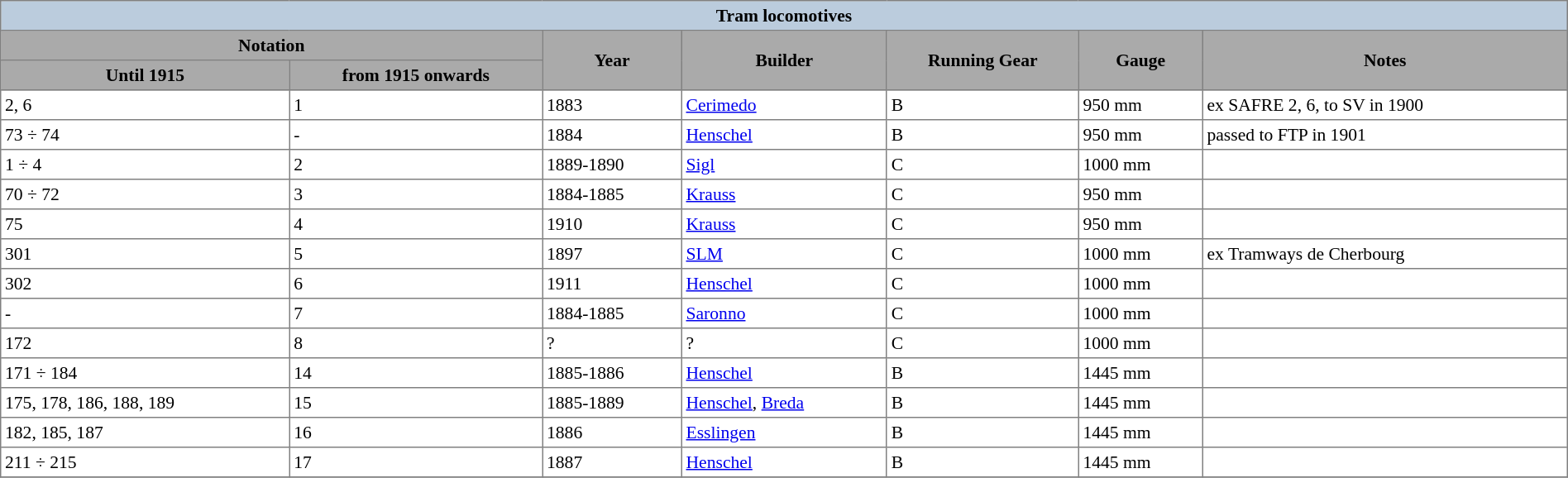<table width="100%" cellpadding="3" cellspacing="0" border="1" style="border: gray solid 1px; border-collapse: collapse; font-size:90%">
<tr bgcolor = "#BBCCDD">
<th colspan = "7">Tram locomotives</th>
</tr>
<tr bgcolor="#AAAAAA">
<th colspan = "2">Notation</th>
<th rowspan = "2">Year</th>
<th rowspan = "2">Builder</th>
<th rowspan = "2">Running Gear</th>
<th rowspan = "2">Gauge</th>
<th rowspan = "2">Notes</th>
</tr>
<tr bgcolor="#AAAAAA">
<th>Until 1915</th>
<th>from 1915 onwards</th>
</tr>
<tr>
<td>2, 6</td>
<td>1</td>
<td>1883</td>
<td><a href='#'>Cerimedo</a></td>
<td>B</td>
<td>950 mm</td>
<td>ex SAFRE 2, 6, to SV in 1900</td>
</tr>
<tr>
<td>73 ÷ 74</td>
<td>-</td>
<td>1884</td>
<td><a href='#'>Henschel</a></td>
<td>B</td>
<td>950 mm</td>
<td>passed to FTP in 1901</td>
</tr>
<tr>
<td>1 ÷ 4</td>
<td>2</td>
<td>1889-1890</td>
<td><a href='#'>Sigl</a></td>
<td>C</td>
<td>1000 mm</td>
<td></td>
</tr>
<tr>
<td>70 ÷ 72</td>
<td>3</td>
<td>1884-1885</td>
<td><a href='#'>Krauss</a></td>
<td>C</td>
<td>950 mm</td>
<td></td>
</tr>
<tr>
<td>75</td>
<td>4</td>
<td>1910</td>
<td><a href='#'>Krauss</a></td>
<td>C</td>
<td>950 mm</td>
<td></td>
</tr>
<tr>
<td>301</td>
<td>5</td>
<td>1897</td>
<td><a href='#'>SLM</a></td>
<td>C</td>
<td>1000 mm</td>
<td>ex Tramways de Cherbourg</td>
</tr>
<tr>
<td>302</td>
<td>6</td>
<td>1911</td>
<td><a href='#'>Henschel</a></td>
<td>C</td>
<td>1000 mm</td>
<td></td>
</tr>
<tr>
<td>-</td>
<td>7</td>
<td>1884-1885</td>
<td><a href='#'>Saronno</a></td>
<td>C</td>
<td>1000 mm</td>
<td></td>
</tr>
<tr>
<td>172</td>
<td>8</td>
<td>?</td>
<td>?</td>
<td>C</td>
<td>1000 mm</td>
<td></td>
</tr>
<tr>
<td>171 ÷ 184</td>
<td>14</td>
<td>1885-1886</td>
<td><a href='#'>Henschel</a></td>
<td>B</td>
<td>1445 mm</td>
<td></td>
</tr>
<tr>
<td>175, 178, 186, 188, 189</td>
<td>15</td>
<td>1885-1889</td>
<td><a href='#'>Henschel</a>, <a href='#'>Breda</a></td>
<td>B</td>
<td>1445 mm</td>
<td></td>
</tr>
<tr>
<td>182, 185, 187</td>
<td>16</td>
<td>1886</td>
<td><a href='#'>Esslingen</a></td>
<td>B</td>
<td>1445 mm</td>
<td></td>
</tr>
<tr>
<td>211 ÷ 215</td>
<td>17</td>
<td>1887</td>
<td><a href='#'>Henschel</a></td>
<td>B</td>
<td>1445 mm</td>
<td></td>
</tr>
<tr>
</tr>
</table>
